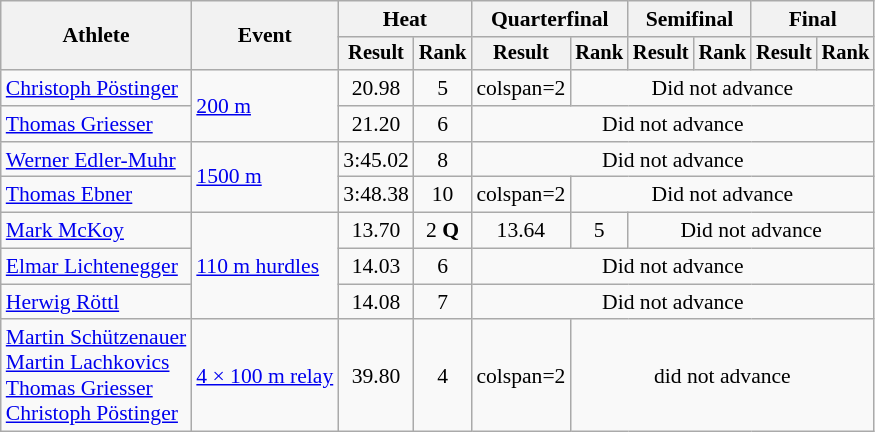<table class="wikitable" style="font-size:90%">
<tr>
<th rowspan="2">Athlete</th>
<th rowspan="2">Event</th>
<th colspan="2">Heat</th>
<th colspan="2">Quarterfinal</th>
<th colspan="2">Semifinal</th>
<th colspan="2">Final</th>
</tr>
<tr style="font-size:95%">
<th>Result</th>
<th>Rank</th>
<th>Result</th>
<th>Rank</th>
<th>Result</th>
<th>Rank</th>
<th>Result</th>
<th>Rank</th>
</tr>
<tr align=center>
<td align=left><a href='#'>Christoph Pöstinger</a></td>
<td align=left rowspan=2><a href='#'>200 m</a></td>
<td>20.98</td>
<td>5</td>
<td>colspan=2 </td>
<td colspan=6>Did not advance</td>
</tr>
<tr align=center>
<td align=left><a href='#'>Thomas Griesser</a></td>
<td>21.20</td>
<td>6</td>
<td colspan=8>Did not advance</td>
</tr>
<tr align=center>
<td align=left><a href='#'>Werner Edler-Muhr</a></td>
<td align=left rowspan=2><a href='#'>1500 m</a></td>
<td>3:45.02</td>
<td>8</td>
<td colspan=8>Did not advance</td>
</tr>
<tr align=center>
<td align=left><a href='#'>Thomas Ebner</a></td>
<td>3:48.38</td>
<td>10</td>
<td>colspan=2 </td>
<td colspan=6>Did not advance</td>
</tr>
<tr align=center>
<td align=left><a href='#'>Mark McKoy</a></td>
<td align=left rowspan=3><a href='#'>110 m hurdles</a></td>
<td>13.70</td>
<td>2 <strong>Q</strong></td>
<td>13.64</td>
<td>5</td>
<td colspan=4>Did not advance</td>
</tr>
<tr align=center>
<td align=left><a href='#'>Elmar Lichtenegger</a></td>
<td>14.03</td>
<td>6</td>
<td colspan=6>Did not advance</td>
</tr>
<tr align=center>
<td align=left><a href='#'>Herwig Röttl</a></td>
<td>14.08</td>
<td>7</td>
<td colspan=6>Did not advance</td>
</tr>
<tr align=center>
<td align=left><a href='#'>Martin Schützenauer</a><br><a href='#'>Martin Lachkovics</a><br><a href='#'>Thomas Griesser</a><br><a href='#'>Christoph Pöstinger</a></td>
<td align=left><a href='#'>4 × 100 m relay</a></td>
<td>39.80</td>
<td>4</td>
<td>colspan=2 </td>
<td colspan=6>did not advance</td>
</tr>
</table>
